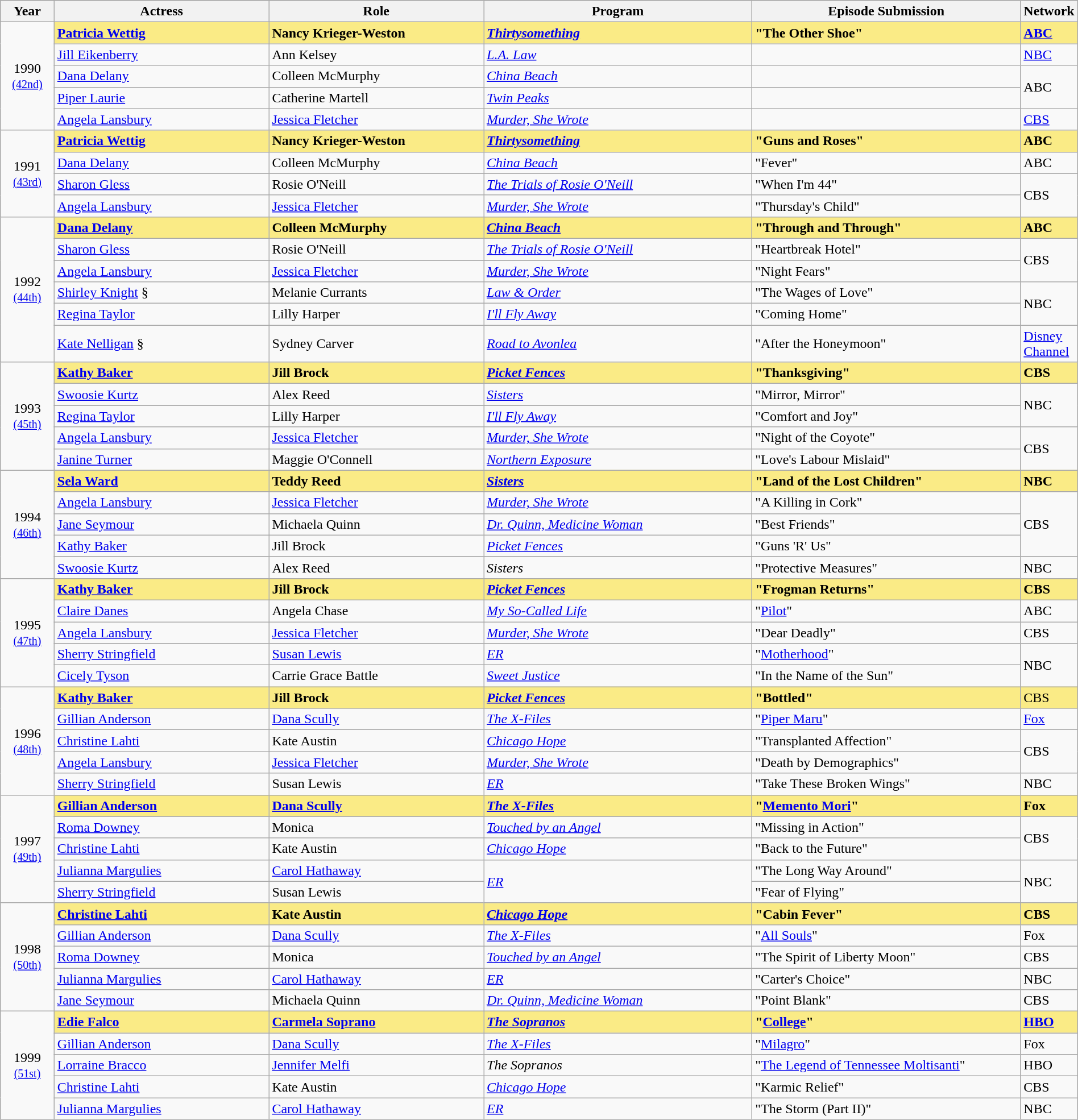<table class="wikitable" style="width:100%; text-align: left;">
<tr style="background:#bebebe;">
<th style="width:5%;">Year</th>
<th style="width:20%;">Actress</th>
<th style="width:20%;">Role</th>
<th style="width:25%;">Program</th>
<th style="width:25%;">Episode Submission</th>
<th style="width:5%;">Network</th>
</tr>
<tr>
<td rowspan="5" style="text-align:center">1990<br><small><a href='#'>(42nd)</a></small><br></td>
<td style="background:#FAEB86"><strong><a href='#'>Patricia Wettig</a></strong></td>
<td style="background:#FAEB86"><strong>Nancy Krieger-Weston</strong></td>
<td style="background:#FAEB86"><strong><em><a href='#'>Thirtysomething</a></em></strong></td>
<td style="background:#FAEB86"><strong>"The Other Shoe"</strong></td>
<td style="background:#FAEB86"><strong><a href='#'>ABC</a></strong></td>
</tr>
<tr>
<td><a href='#'>Jill Eikenberry</a></td>
<td>Ann Kelsey</td>
<td><em><a href='#'>L.A. Law</a></em></td>
<td></td>
<td><a href='#'>NBC</a></td>
</tr>
<tr>
<td><a href='#'>Dana Delany</a></td>
<td>Colleen McMurphy</td>
<td><em><a href='#'>China Beach</a></em></td>
<td></td>
<td rowspan="2">ABC</td>
</tr>
<tr>
<td><a href='#'>Piper Laurie</a></td>
<td>Catherine Martell</td>
<td><em><a href='#'>Twin Peaks</a></em></td>
<td></td>
</tr>
<tr>
<td><a href='#'>Angela Lansbury</a></td>
<td><a href='#'>Jessica Fletcher</a></td>
<td><em><a href='#'>Murder, She Wrote</a></em></td>
<td></td>
<td><a href='#'>CBS</a></td>
</tr>
<tr>
<td rowspan="4" style="text-align:center">1991<br><small><a href='#'>(43rd)</a></small><br></td>
<td style="background:#FAEB86"><strong><a href='#'>Patricia Wettig</a></strong></td>
<td style="background:#FAEB86"><strong>Nancy Krieger-Weston</strong></td>
<td style="background:#FAEB86"><strong><em><a href='#'>Thirtysomething</a></em></strong></td>
<td style="background:#FAEB86"><strong>"Guns and Roses"</strong></td>
<td style="background:#FAEB86"><strong>ABC</strong></td>
</tr>
<tr>
<td><a href='#'>Dana Delany</a></td>
<td>Colleen McMurphy</td>
<td><em><a href='#'>China Beach</a></em></td>
<td>"Fever"</td>
<td>ABC</td>
</tr>
<tr>
<td><a href='#'>Sharon Gless</a></td>
<td>Rosie O'Neill</td>
<td><em><a href='#'>The Trials of Rosie O'Neill</a></em></td>
<td>"When I'm 44"</td>
<td rowspan="2">CBS</td>
</tr>
<tr>
<td><a href='#'>Angela Lansbury</a></td>
<td><a href='#'>Jessica Fletcher</a></td>
<td><em><a href='#'>Murder, She Wrote</a></em></td>
<td>"Thursday's Child"</td>
</tr>
<tr>
<td rowspan="6" style="text-align:center">1992<br><small><a href='#'>(44th)</a></small><br></td>
<td style="background:#FAEB86"><strong><a href='#'>Dana Delany</a></strong></td>
<td style="background:#FAEB86"><strong>Colleen McMurphy</strong></td>
<td style="background:#FAEB86"><strong><em><a href='#'>China Beach</a></em></strong></td>
<td style="background:#FAEB86"><strong>"Through and Through"</strong></td>
<td style="background:#FAEB86"><strong>ABC</strong></td>
</tr>
<tr>
<td><a href='#'>Sharon Gless</a></td>
<td>Rosie O'Neill</td>
<td><em><a href='#'>The Trials of Rosie O'Neill</a></em></td>
<td>"Heartbreak Hotel"</td>
<td rowspan="2">CBS</td>
</tr>
<tr>
<td><a href='#'>Angela Lansbury</a></td>
<td><a href='#'>Jessica Fletcher</a></td>
<td><em><a href='#'>Murder, She Wrote</a></em></td>
<td>"Night Fears"</td>
</tr>
<tr>
<td><a href='#'>Shirley Knight</a> §</td>
<td>Melanie Currants</td>
<td><em><a href='#'>Law & Order</a></em></td>
<td>"The Wages of Love"</td>
<td rowspan="2">NBC</td>
</tr>
<tr>
<td><a href='#'>Regina Taylor</a></td>
<td>Lilly Harper</td>
<td><em><a href='#'>I'll Fly Away</a></em></td>
<td>"Coming Home"</td>
</tr>
<tr>
<td><a href='#'>Kate Nelligan</a> §</td>
<td>Sydney Carver</td>
<td><em><a href='#'>Road to Avonlea</a></em></td>
<td>"After the Honeymoon"</td>
<td><a href='#'>Disney Channel</a></td>
</tr>
<tr>
<td rowspan="5" style="text-align:center">1993<br><small><a href='#'>(45th)</a></small><br></td>
<td style="background:#FAEB86"><strong><a href='#'>Kathy Baker</a></strong></td>
<td style="background:#FAEB86"><strong>Jill Brock</strong></td>
<td style="background:#FAEB86"><strong><em><a href='#'>Picket Fences</a></em></strong></td>
<td style="background:#FAEB86"><strong>"Thanksgiving"</strong></td>
<td style="background:#FAEB86"><strong>CBS</strong></td>
</tr>
<tr>
<td><a href='#'>Swoosie Kurtz</a></td>
<td>Alex Reed</td>
<td><em><a href='#'>Sisters</a></em></td>
<td>"Mirror, Mirror"</td>
<td rowspan="2">NBC</td>
</tr>
<tr>
<td><a href='#'>Regina Taylor</a></td>
<td>Lilly Harper</td>
<td><em><a href='#'>I'll Fly Away</a></em></td>
<td>"Comfort and Joy"</td>
</tr>
<tr>
<td><a href='#'>Angela Lansbury</a></td>
<td><a href='#'>Jessica Fletcher</a></td>
<td><em><a href='#'>Murder, She Wrote</a></em></td>
<td>"Night of the Coyote"</td>
<td rowspan="2">CBS</td>
</tr>
<tr>
<td><a href='#'>Janine Turner</a></td>
<td>Maggie O'Connell</td>
<td><em><a href='#'>Northern Exposure</a></em></td>
<td>"Love's Labour Mislaid"</td>
</tr>
<tr>
<td rowspan="5" style="text-align:center">1994<br><small><a href='#'>(46th)</a></small><br></td>
<td style="background:#FAEB86"><strong><a href='#'>Sela Ward</a></strong></td>
<td style="background:#FAEB86"><strong>Teddy Reed</strong></td>
<td style="background:#FAEB86"><a href='#'><strong><em>Sisters</em></strong></a></td>
<td style="background:#FAEB86"><strong>"Land of the Lost Children"</strong></td>
<td style="background:#FAEB86"><strong>NBC</strong></td>
</tr>
<tr>
<td><a href='#'>Angela Lansbury</a></td>
<td><a href='#'>Jessica Fletcher</a></td>
<td><em><a href='#'>Murder, She Wrote</a></em></td>
<td>"A Killing in Cork"</td>
<td rowspan="3">CBS</td>
</tr>
<tr>
<td><a href='#'>Jane Seymour</a></td>
<td>Michaela Quinn</td>
<td><em><a href='#'>Dr. Quinn, Medicine Woman</a></em></td>
<td>"Best Friends"</td>
</tr>
<tr>
<td><a href='#'>Kathy Baker</a></td>
<td>Jill Brock</td>
<td><em><a href='#'>Picket Fences</a></em></td>
<td>"Guns 'R' Us"</td>
</tr>
<tr>
<td><a href='#'>Swoosie Kurtz</a></td>
<td>Alex Reed</td>
<td><em>Sisters</em></td>
<td>"Protective Measures"</td>
<td>NBC</td>
</tr>
<tr>
<td rowspan="5" style="text-align:center">1995<br><small><a href='#'>(47th)</a></small><br></td>
<td style="background:#FAEB86"><strong><a href='#'>Kathy Baker</a></strong></td>
<td style="background:#FAEB86"><strong>Jill Brock</strong></td>
<td style="background:#FAEB86"><strong><em><a href='#'>Picket Fences</a></em></strong></td>
<td style="background:#FAEB86"><strong>"Frogman Returns"</strong></td>
<td style="background:#FAEB86"><strong>CBS</strong></td>
</tr>
<tr>
<td><a href='#'>Claire Danes</a></td>
<td>Angela Chase</td>
<td><em><a href='#'>My So-Called Life</a></em></td>
<td>"<a href='#'>Pilot</a>"</td>
<td>ABC</td>
</tr>
<tr>
<td><a href='#'>Angela Lansbury</a></td>
<td><a href='#'>Jessica Fletcher</a></td>
<td><em><a href='#'>Murder, She Wrote</a></em></td>
<td>"Dear Deadly"</td>
<td>CBS</td>
</tr>
<tr>
<td><a href='#'>Sherry Stringfield</a></td>
<td><a href='#'>Susan Lewis</a></td>
<td><em><a href='#'>ER</a></em></td>
<td>"<a href='#'>Motherhood</a>"</td>
<td rowspan="2">NBC</td>
</tr>
<tr>
<td><a href='#'>Cicely Tyson</a></td>
<td>Carrie Grace Battle</td>
<td><em><a href='#'>Sweet Justice</a></em></td>
<td>"In the Name of the Sun"</td>
</tr>
<tr>
<td rowspan="5" style="text-align:center">1996<br><small><a href='#'>(48th)</a></small><br></td>
<td style="background:#FAEB86"><strong><a href='#'>Kathy Baker</a></strong></td>
<td style="background:#FAEB86"><strong>Jill Brock</strong></td>
<td style="background:#FAEB86"><strong><em><a href='#'>Picket Fences</a></em></strong></td>
<td style="background:#FAEB86"><strong>"Bottled"</strong></td>
<td style="background:#FAEB86">CBS</td>
</tr>
<tr>
<td><a href='#'>Gillian Anderson</a></td>
<td><a href='#'>Dana Scully</a></td>
<td><em><a href='#'>The X-Files</a></em></td>
<td>"<a href='#'>Piper Maru</a>"</td>
<td><a href='#'>Fox</a></td>
</tr>
<tr>
<td><a href='#'>Christine Lahti</a></td>
<td>Kate Austin</td>
<td><em><a href='#'>Chicago Hope</a></em></td>
<td>"Transplanted Affection"</td>
<td rowspan="2">CBS</td>
</tr>
<tr>
<td><a href='#'>Angela Lansbury</a></td>
<td><a href='#'>Jessica Fletcher</a></td>
<td><em><a href='#'>Murder, She Wrote</a></em></td>
<td>"Death by Demographics"</td>
</tr>
<tr>
<td><a href='#'>Sherry Stringfield</a></td>
<td>Susan Lewis</td>
<td><a href='#'><em>ER</em></a></td>
<td>"Take These Broken Wings"</td>
<td>NBC</td>
</tr>
<tr>
<td rowspan="5" style="text-align:center">1997<br><small><a href='#'>(49th)</a></small><br></td>
<td style="background:#FAEB86"><strong><a href='#'>Gillian Anderson</a></strong></td>
<td style="background:#FAEB86"><strong><a href='#'>Dana Scully</a></strong></td>
<td style="background:#FAEB86"><strong><em><a href='#'>The X-Files</a></em></strong></td>
<td style="background:#FAEB86"><strong>"<a href='#'>Memento Mori</a>"</strong></td>
<td style="background:#FAEB86"><strong>Fox</strong></td>
</tr>
<tr>
<td><a href='#'>Roma Downey</a></td>
<td>Monica</td>
<td><em><a href='#'>Touched by an Angel</a></em></td>
<td>"Missing in Action"</td>
<td rowspan="2">CBS</td>
</tr>
<tr>
<td><a href='#'>Christine Lahti</a></td>
<td>Kate Austin</td>
<td><em><a href='#'>Chicago Hope</a></em></td>
<td>"Back to the Future"</td>
</tr>
<tr>
<td><a href='#'>Julianna Margulies</a></td>
<td><a href='#'>Carol Hathaway</a></td>
<td rowspan="2"><a href='#'><em>ER</em></a></td>
<td>"The Long Way Around"</td>
<td rowspan="2">NBC</td>
</tr>
<tr>
<td><a href='#'>Sherry Stringfield</a></td>
<td>Susan Lewis</td>
<td>"Fear of Flying"</td>
</tr>
<tr>
<td rowspan="5" style="text-align:center">1998<br><small><a href='#'>(50th)</a></small><br></td>
<td style="background:#FAEB86"><strong><a href='#'>Christine Lahti</a></strong></td>
<td style="background:#FAEB86"><strong>Kate Austin</strong></td>
<td style="background:#FAEB86"><strong><em><a href='#'>Chicago Hope</a></em></strong></td>
<td style="background:#FAEB86"><strong>"Cabin Fever"</strong></td>
<td style="background:#FAEB86"><strong>CBS</strong></td>
</tr>
<tr>
<td><a href='#'>Gillian Anderson</a></td>
<td><a href='#'>Dana Scully</a></td>
<td><em><a href='#'>The X-Files</a></em></td>
<td>"<a href='#'>All Souls</a>"</td>
<td>Fox</td>
</tr>
<tr>
<td><a href='#'>Roma Downey</a></td>
<td>Monica</td>
<td><em><a href='#'>Touched by an Angel</a></em></td>
<td>"The Spirit of Liberty Moon"</td>
<td>CBS</td>
</tr>
<tr>
<td><a href='#'>Julianna Margulies</a></td>
<td><a href='#'>Carol Hathaway</a></td>
<td><a href='#'><em>ER</em></a></td>
<td>"Carter's Choice"</td>
<td>NBC</td>
</tr>
<tr>
<td><a href='#'>Jane Seymour</a></td>
<td>Michaela Quinn</td>
<td><em><a href='#'>Dr. Quinn, Medicine Woman</a></em></td>
<td>"Point Blank"</td>
<td>CBS</td>
</tr>
<tr>
<td rowspan="5" style="text-align:center">1999<br><small><a href='#'>(51st)</a></small><br></td>
<td style="background:#FAEB86"><strong><a href='#'>Edie Falco</a></strong></td>
<td style="background:#FAEB86"><strong><a href='#'>Carmela Soprano</a></strong></td>
<td style="background:#FAEB86"><strong><em><a href='#'>The Sopranos</a></em></strong></td>
<td style="background:#FAEB86"><strong>"<a href='#'>College</a>"</strong></td>
<td style="background:#FAEB86"><strong><a href='#'>HBO</a></strong></td>
</tr>
<tr>
<td><a href='#'>Gillian Anderson</a></td>
<td><a href='#'>Dana Scully</a></td>
<td><em><a href='#'>The X-Files</a></em></td>
<td>"<a href='#'>Milagro</a>"</td>
<td>Fox</td>
</tr>
<tr>
<td><a href='#'>Lorraine Bracco</a></td>
<td><a href='#'>Jennifer Melfi</a></td>
<td><em>The Sopranos</em></td>
<td>"<a href='#'>The Legend of Tennessee Moltisanti</a>"</td>
<td>HBO</td>
</tr>
<tr>
<td><a href='#'>Christine Lahti</a></td>
<td>Kate Austin</td>
<td><em><a href='#'>Chicago Hope</a></em></td>
<td>"Karmic Relief"</td>
<td>CBS</td>
</tr>
<tr>
<td><a href='#'>Julianna Margulies</a></td>
<td><a href='#'>Carol Hathaway</a></td>
<td><a href='#'><em>ER</em></a></td>
<td>"The Storm (Part II)"</td>
<td>NBC</td>
</tr>
</table>
